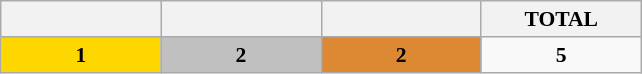<table class="wikitable" style="font-size:90%">
<tr>
<th style="width:100px;"></th>
<th style="width:100px;"></th>
<th style="width:100px;"></th>
<th style="width:100px;">TOTAL</th>
</tr>
<tr>
<td style="text-align:center; background:gold;"><strong>1</strong></td>
<td style="text-align:center; background:silver;"><strong>2</strong></td>
<td style="text-align:center; background:#d83;"><strong>2</strong></td>
<td style="text-align:center;"><strong>5</strong></td>
</tr>
</table>
